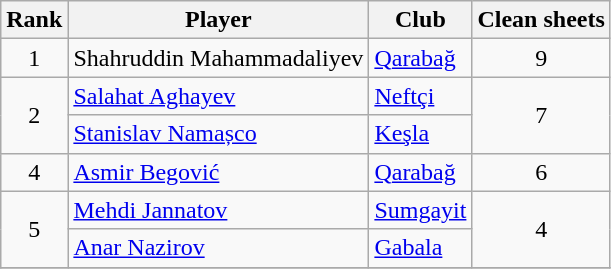<table class="wikitable" style="text-align:center">
<tr>
<th>Rank</th>
<th>Player</th>
<th>Club</th>
<th>Clean sheets</th>
</tr>
<tr>
<td rowspan="1">1</td>
<td align="left"> Shahruddin Mahammadaliyev</td>
<td align="left"><a href='#'>Qarabağ</a></td>
<td rowspan="1">9</td>
</tr>
<tr>
<td rowspan="2">2</td>
<td align="left"> <a href='#'>Salahat Aghayev</a></td>
<td align="left"><a href='#'>Neftçi</a></td>
<td rowspan="2">7</td>
</tr>
<tr>
<td align="left"> <a href='#'>Stanislav Namașco</a></td>
<td align="left"><a href='#'>Keşla</a></td>
</tr>
<tr>
<td rowspan="1">4</td>
<td align="left"> <a href='#'>Asmir Begović</a></td>
<td align="left"><a href='#'>Qarabağ</a></td>
<td rowspan="1">6</td>
</tr>
<tr>
<td rowspan="2">5</td>
<td align="left"> <a href='#'>Mehdi Jannatov</a></td>
<td align="left"><a href='#'>Sumgayit</a></td>
<td rowspan="2">4</td>
</tr>
<tr>
<td align="left"> <a href='#'>Anar Nazirov</a></td>
<td align="left"><a href='#'>Gabala</a></td>
</tr>
<tr>
</tr>
</table>
